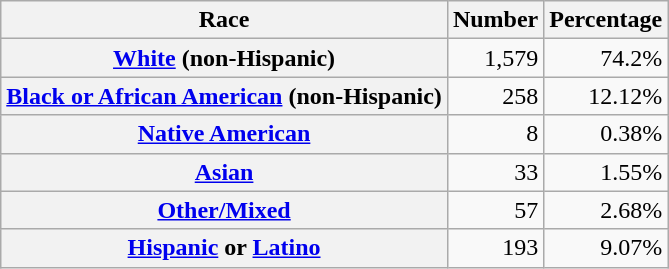<table class="wikitable" style="text-align:right">
<tr>
<th scope="col">Race</th>
<th scope="col">Number</th>
<th scope="col">Percentage</th>
</tr>
<tr>
<th scope="row"><a href='#'>White</a> (non-Hispanic)</th>
<td>1,579</td>
<td>74.2%</td>
</tr>
<tr>
<th scope="row"><a href='#'>Black or African American</a> (non-Hispanic)</th>
<td>258</td>
<td>12.12%</td>
</tr>
<tr>
<th scope="row"><a href='#'>Native American</a></th>
<td>8</td>
<td>0.38%</td>
</tr>
<tr>
<th scope="row"><a href='#'>Asian</a></th>
<td>33</td>
<td>1.55%</td>
</tr>
<tr>
<th scope="row"><a href='#'>Other/Mixed</a></th>
<td>57</td>
<td>2.68%</td>
</tr>
<tr>
<th scope="row"><a href='#'>Hispanic</a> or <a href='#'>Latino</a></th>
<td>193</td>
<td>9.07%</td>
</tr>
</table>
